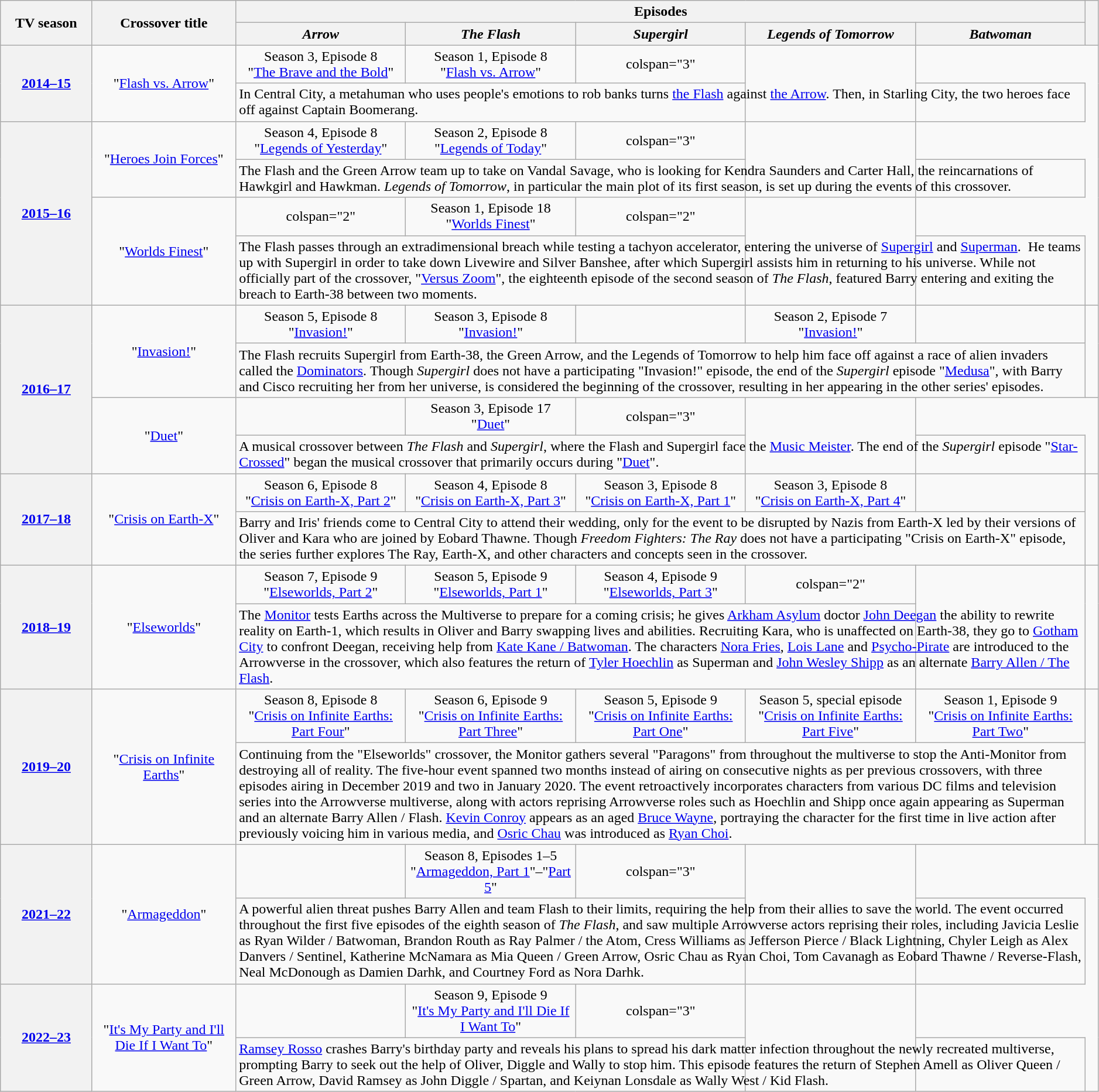<table class="wikitable" style="width: 99%; text-align: center;">
<tr>
<th scope="col" rowspan="2" style="width: 7%;">TV season</th>
<th scope="col" rowspan="2" style="width: 11%;">Crossover title</th>
<th scope="col" colspan="5">Episodes</th>
<th scope="col" rowspan="2" style="width: 1%;"></th>
</tr>
<tr>
<th scope="col" style="width: 13%;"><em>Arrow</em></th>
<th scope="col" style="width: 13%;"><em>The Flash</em></th>
<th scope="col" style="width: 13%;"><em>Supergirl</em></th>
<th scope="col" style="width: 13%;"><em>Legends of Tomorrow</em></th>
<th scope="col" style="width: 13%;"><em>Batwoman</em></th>
</tr>
<tr>
<th scope="row" rowspan="2"><a href='#'>2014–15</a></th>
<td rowspan="2">"<a href='#'>Flash vs. Arrow</a>"</td>
<td>Season 3, Episode 8<br>"<a href='#'>The Brave and the Bold</a>" </td>
<td>Season 1, Episode 8<br>"<a href='#'>Flash vs. Arrow</a>" </td>
<td>colspan="3" </td>
<td rowspan="2"></td>
</tr>
<tr>
<td colspan="5" style="text-align: left;">In Central City, a metahuman who uses people's emotions to rob banks turns <a href='#'>the Flash</a> against <a href='#'>the Arrow</a>. Then, in Starling City, the two heroes face off against Captain Boomerang.</td>
</tr>
<tr>
<th scope="row" rowspan="4"><a href='#'>2015–16</a></th>
<td rowspan="2">"<a href='#'>Heroes Join Forces</a>"</td>
<td>Season 4, Episode 8<br>"<a href='#'>Legends of Yesterday</a>" </td>
<td>Season 2, Episode 8<br>"<a href='#'>Legends of Today</a>" </td>
<td>colspan="3" </td>
<td rowspan="2"></td>
</tr>
<tr>
<td colspan="5" style="text-align: left;">The Flash and the Green Arrow team up to take on Vandal Savage, who is looking for Kendra Saunders and Carter Hall, the reincarnations of Hawkgirl and Hawkman. <em>Legends of Tomorrow</em>, in particular the main plot of its first season, is set up during the events of this crossover.</td>
</tr>
<tr>
<td rowspan="2">"<a href='#'>Worlds Finest</a>"</td>
<td>colspan="2" </td>
<td>Season 1, Episode 18<br>"<a href='#'>Worlds Finest</a>"</td>
<td>colspan="2" </td>
<td rowspan="2"><br></td>
</tr>
<tr>
<td colspan="5" style="text-align: left;">The Flash passes through an extradimensional breach while testing a tachyon accelerator, entering the universe of <a href='#'>Supergirl</a> and <a href='#'>Superman</a>.  He teams up with Supergirl in order to take down Livewire and Silver Banshee, after which Supergirl assists him in returning to his universe. While not officially part of the crossover, "<a href='#'>Versus Zoom</a>", the eighteenth episode of the second season of <em>The Flash</em>, featured Barry entering and exiting the breach to Earth-38 between two moments.</td>
</tr>
<tr>
<th scope="row" rowspan="4"><a href='#'>2016–17</a></th>
<td rowspan="2">"<a href='#'>Invasion!</a>"</td>
<td>Season 5, Episode 8<br>"<a href='#'>Invasion!</a>" </td>
<td>Season 3, Episode 8<br>"<a href='#'>Invasion!</a>" </td>
<td></td>
<td>Season 2, Episode 7<br>"<a href='#'>Invasion!</a>" </td>
<td></td>
<td rowspan="2"></td>
</tr>
<tr>
<td colspan="5" style="text-align: left;">The Flash recruits Supergirl from Earth-38, the Green Arrow, and the Legends of Tomorrow to help him face off against a race of alien invaders called the <a href='#'>Dominators</a>. Though <em>Supergirl</em> does not have a participating "Invasion!" episode, the end of the <em>Supergirl</em> episode "<a href='#'>Medusa</a>", with Barry and Cisco recruiting her from her universe, is considered the beginning of the crossover, resulting in her appearing in the other series' episodes.</td>
</tr>
<tr>
<td rowspan="2">"<a href='#'>Duet</a>"</td>
<td></td>
<td>Season 3, Episode 17<br>"<a href='#'>Duet</a>"</td>
<td>colspan="3" </td>
<td rowspan="2"></td>
</tr>
<tr>
<td colspan="5" style="text-align: left;">A musical crossover between <em>The Flash</em> and <em>Supergirl</em>, where the Flash and Supergirl face the <a href='#'>Music Meister</a>. The end of the <em>Supergirl</em> episode "<a href='#'>Star-Crossed</a>" began the musical crossover that primarily occurs during "<a href='#'>Duet</a>".</td>
</tr>
<tr>
<th scope="row" rowspan="2"><a href='#'>2017–18</a></th>
<td rowspan="2">"<a href='#'>Crisis on Earth-X</a>"</td>
<td>Season 6, Episode 8<br>"<a href='#'>Crisis on Earth-X, Part 2</a>"</td>
<td>Season 4, Episode 8<br>"<a href='#'>Crisis on Earth-X, Part 3</a>"</td>
<td>Season 3, Episode 8<br>"<a href='#'>Crisis on Earth-X, Part 1</a>"</td>
<td>Season 3, Episode 8<br>"<a href='#'>Crisis on Earth-X, Part 4</a>"</td>
<td></td>
<td rowspan="2"></td>
</tr>
<tr>
<td colspan="5" style="text-align: left;">Barry and Iris' friends come to Central City to attend their wedding, only for the event to be disrupted by Nazis from Earth-X led by their versions of Oliver  and Kara who are joined by Eobard Thawne. Though <em>Freedom Fighters: The Ray</em> does not have a participating "Crisis on Earth-X" episode, the series further explores The Ray, Earth-X, and other characters and concepts seen in the crossover.</td>
</tr>
<tr>
<th scope="row" rowspan="2"><a href='#'>2018–19</a></th>
<td rowspan="2">"<a href='#'>Elseworlds</a>"</td>
<td>Season 7, Episode 9<br>"<a href='#'>Elseworlds, Part 2</a>"</td>
<td>Season 5, Episode 9<br>"<a href='#'>Elseworlds, Part 1</a>"</td>
<td>Season 4, Episode 9<br>"<a href='#'>Elseworlds, Part 3</a>"</td>
<td>colspan="2" </td>
<td rowspan="2"></td>
</tr>
<tr>
<td colspan="5" style="text-align: left;">The <a href='#'>Monitor</a> tests Earths across the Multiverse to prepare for a coming crisis; he gives <a href='#'>Arkham Asylum</a> doctor <a href='#'>John Deegan</a> the ability to rewrite reality on Earth-1, which results in Oliver and Barry swapping lives and abilities. Recruiting Kara, who is unaffected on Earth-38, they go to <a href='#'>Gotham City</a> to confront Deegan, receiving help from <a href='#'>Kate Kane / Batwoman</a>. The characters <a href='#'>Nora Fries</a>, <a href='#'>Lois Lane</a> and <a href='#'>Psycho-Pirate</a> are introduced to the Arrowverse in the crossover, which also features the return of <a href='#'>Tyler Hoechlin</a> as Superman and <a href='#'>John Wesley Shipp</a> as an alternate <a href='#'>Barry Allen / The Flash</a>.</td>
</tr>
<tr>
<th scope="row" rowspan="2"><a href='#'>2019–20</a></th>
<td rowspan="2">"<a href='#'>Crisis on Infinite Earths</a>"</td>
<td>Season 8, Episode 8<br>"<a href='#'>Crisis on Infinite Earths: Part Four</a>"</td>
<td>Season 6, Episode 9<br>"<a href='#'>Crisis on Infinite Earths: Part Three</a>"</td>
<td>Season 5, Episode 9<br>"<a href='#'>Crisis on Infinite Earths: Part One</a>"</td>
<td>Season 5, special episode<br>"<a href='#'>Crisis on Infinite Earths: Part Five</a>"</td>
<td>Season 1, Episode 9<br>"<a href='#'>Crisis on Infinite Earths: Part Two</a>"</td>
<td rowspan="2"></td>
</tr>
<tr>
<td colspan="5" style="text-align: left;">Continuing from the "Elseworlds" crossover, the Monitor gathers several "Paragons" from throughout the multiverse to stop the Anti-Monitor from destroying all of reality. The five-hour event spanned two months instead of airing on consecutive nights as per previous crossovers, with three episodes airing in December 2019 and two in January 2020. The event retroactively incorporates characters from various DC films and television series into the Arrowverse multiverse, along with actors reprising Arrowverse roles such as Hoechlin and Shipp once again appearing as Superman and an alternate Barry Allen / Flash. <a href='#'>Kevin Conroy</a> appears as an aged <a href='#'>Bruce Wayne</a>, portraying the character for the first time in live action after previously voicing him in various media, and <a href='#'>Osric Chau</a> was introduced as <a href='#'>Ryan Choi</a>.</td>
</tr>
<tr>
<th scope="row" rowspan="2"><a href='#'>2021–22</a></th>
<td rowspan="2">"<a href='#'>Armageddon</a>"</td>
<td></td>
<td>Season 8, Episodes 1–5<br>"<a href='#'>Armageddon, Part 1</a>"–"<a href='#'>Part 5</a>"</td>
<td>colspan="3" </td>
<td rowspan="2"></td>
</tr>
<tr>
<td colspan="5" style="text-align: left;">A powerful alien threat pushes Barry Allen and team Flash to their limits, requiring the help from their allies to save the world. The event occurred throughout the first five episodes of the eighth season of <em>The Flash</em>, and saw multiple Arrowverse actors reprising their roles, including Javicia Leslie as Ryan Wilder / Batwoman, Brandon Routh as Ray Palmer / the Atom, Cress Williams as Jefferson Pierce / Black Lightning, Chyler Leigh as Alex Danvers / Sentinel, Katherine McNamara as Mia Queen / Green Arrow, Osric Chau as Ryan Choi, Tom Cavanagh as Eobard Thawne / Reverse-Flash, Neal McDonough as Damien Darhk, and Courtney Ford as Nora Darhk.</td>
</tr>
<tr>
<th scope="row" rowspan="2"><a href='#'>2022–23</a></th>
<td rowspan="2">"<a href='#'>It's My Party and I'll Die If I Want To</a>"</td>
<td></td>
<td>Season 9, Episode 9<br>"<a href='#'>It's My Party and I'll Die If I Want To</a>"</td>
<td>colspan="3" </td>
<td rowspan="2"></td>
</tr>
<tr>
<td colspan="5" style="text-align: left;"><a href='#'>Ramsey Rosso</a> crashes Barry's birthday party and reveals his plans to spread his dark matter infection throughout the newly recreated multiverse, prompting Barry to seek out the help of Oliver, Diggle and Wally to stop him. This episode features the return of Stephen Amell as Oliver Queen / Green Arrow, David Ramsey as John Diggle / Spartan, and Keiynan Lonsdale as Wally West / Kid Flash.</td>
</tr>
</table>
